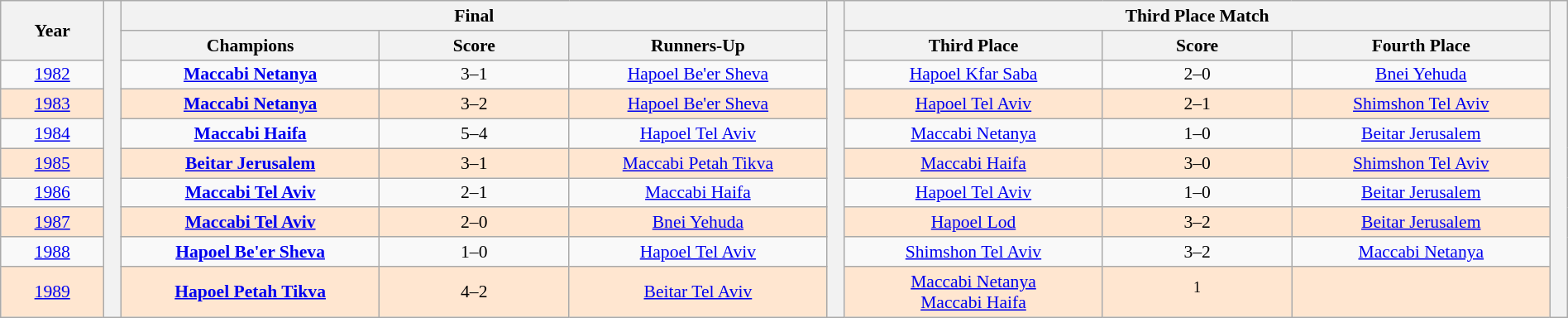<table class="wikitable" style="font-size: 90%; text-align: center; width: 100%;">
<tr>
<th rowspan="2" width="6%">Year</th>
<th width=1% rowspan=19 bgcolor=ffffff></th>
<th colspan="3">Final</th>
<th width=1% rowspan=19 bgcolor=ffffff></th>
<th colspan="3">Third Place Match</th>
<th width=1% rowspan=19 bgcolor=ffffff></th>
</tr>
<tr>
<th width="15%">Champions</th>
<th width="11%">Score</th>
<th width="15%">Runners-Up</th>
<th width="15%">Third Place</th>
<th width="11%">Score</th>
<th width="15%">Fourth Place</th>
</tr>
<tr>
<td><a href='#'>1982</a></td>
<td><strong><a href='#'>Maccabi Netanya</a></strong></td>
<td>3–1</td>
<td><a href='#'>Hapoel Be'er Sheva</a></td>
<td><a href='#'>Hapoel Kfar Saba</a></td>
<td>2–0</td>
<td><a href='#'>Bnei Yehuda</a></td>
</tr>
<tr style="background: #FFE6D0;">
<td><a href='#'>1983</a></td>
<td><strong><a href='#'>Maccabi Netanya</a></strong></td>
<td>3–2</td>
<td><a href='#'>Hapoel Be'er Sheva</a></td>
<td><a href='#'>Hapoel Tel Aviv</a></td>
<td>2–1</td>
<td><a href='#'>Shimshon Tel Aviv</a></td>
</tr>
<tr>
<td><a href='#'>1984</a></td>
<td><strong><a href='#'>Maccabi Haifa</a></strong></td>
<td>5–4</td>
<td><a href='#'>Hapoel Tel Aviv</a></td>
<td><a href='#'>Maccabi Netanya</a></td>
<td>1–0</td>
<td><a href='#'>Beitar Jerusalem</a></td>
</tr>
<tr style="background: #FFE6D0;">
<td><a href='#'>1985</a></td>
<td><strong><a href='#'>Beitar Jerusalem</a></strong></td>
<td>3–1</td>
<td><a href='#'>Maccabi Petah Tikva</a></td>
<td><a href='#'>Maccabi Haifa</a></td>
<td>3–0</td>
<td><a href='#'>Shimshon Tel Aviv</a></td>
</tr>
<tr>
<td><a href='#'>1986</a></td>
<td><strong><a href='#'>Maccabi Tel Aviv</a></strong></td>
<td>2–1</td>
<td><a href='#'>Maccabi Haifa</a></td>
<td><a href='#'>Hapoel Tel Aviv</a></td>
<td>1–0</td>
<td><a href='#'>Beitar Jerusalem</a></td>
</tr>
<tr style="background: #FFE6D0;">
<td><a href='#'>1987</a></td>
<td><strong><a href='#'>Maccabi Tel Aviv</a></strong></td>
<td>2–0</td>
<td><a href='#'>Bnei Yehuda</a></td>
<td><a href='#'>Hapoel Lod</a></td>
<td>3–2</td>
<td><a href='#'>Beitar Jerusalem</a></td>
</tr>
<tr>
<td><a href='#'>1988</a></td>
<td><strong><a href='#'>Hapoel Be'er Sheva</a></strong></td>
<td>1–0</td>
<td><a href='#'>Hapoel Tel Aviv</a></td>
<td><a href='#'>Shimshon Tel Aviv</a></td>
<td>3–2</td>
<td><a href='#'>Maccabi Netanya</a></td>
</tr>
<tr style="background: #FFE6D0;">
<td><a href='#'>1989</a></td>
<td><strong><a href='#'>Hapoel Petah Tikva</a></strong></td>
<td>4–2</td>
<td><a href='#'>Beitar Tel Aviv</a></td>
<td><a href='#'>Maccabi Netanya</a> <br> <a href='#'>Maccabi Haifa</a></td>
<td><sup>1</sup></td>
<td></td>
</tr>
</table>
